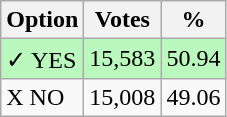<table class="wikitable">
<tr>
<th>Option</th>
<th>Votes</th>
<th>%</th>
</tr>
<tr>
<td style=background:#bbf8be>✓ YES</td>
<td style=background:#bbf8be>15,583</td>
<td style=background:#bbf8be>50.94</td>
</tr>
<tr>
<td>X NO</td>
<td>15,008</td>
<td>49.06</td>
</tr>
</table>
